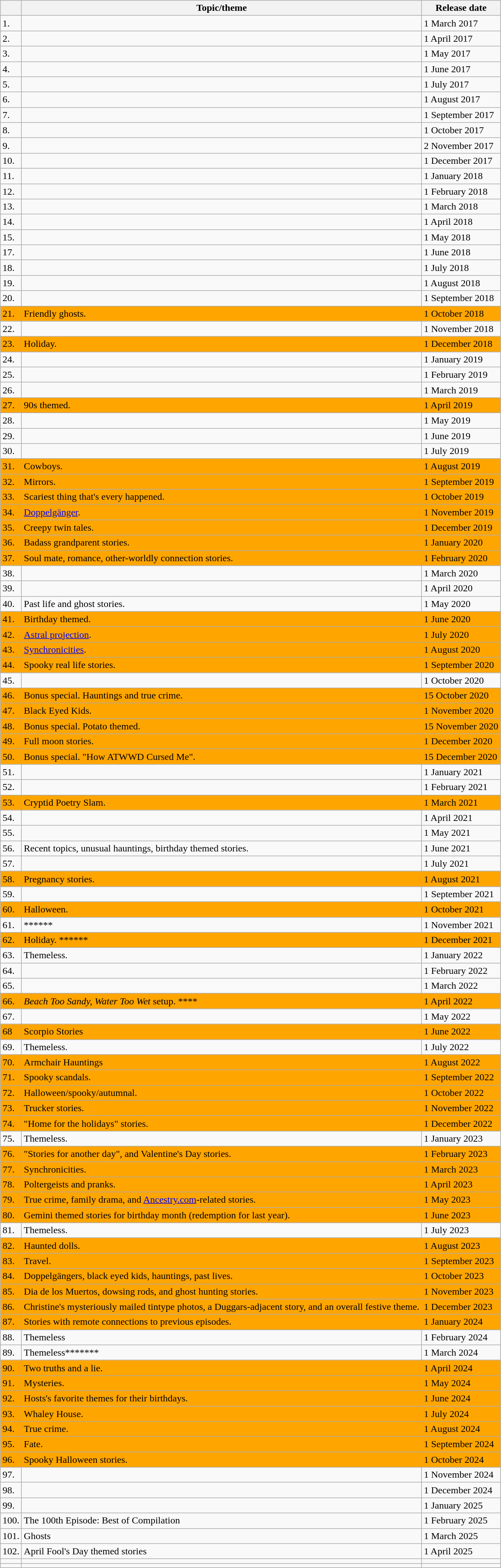<table class="wikitable mw-collapsible">
<tr>
<th></th>
<th>Topic/theme</th>
<th>Release date</th>
</tr>
<tr>
<td>1.</td>
<td></td>
<td>1 March 2017</td>
</tr>
<tr>
<td>2.</td>
<td></td>
<td>1 April 2017</td>
</tr>
<tr>
<td>3.</td>
<td></td>
<td>1 May 2017</td>
</tr>
<tr>
<td>4.</td>
<td></td>
<td>1 June 2017</td>
</tr>
<tr>
<td>5.</td>
<td></td>
<td>1 July 2017</td>
</tr>
<tr>
<td>6.</td>
<td></td>
<td>1 August 2017</td>
</tr>
<tr>
<td>7.</td>
<td></td>
<td>1 September 2017</td>
</tr>
<tr>
<td>8.</td>
<td></td>
<td>1 October 2017</td>
</tr>
<tr>
<td>9.</td>
<td></td>
<td>2 November 2017</td>
</tr>
<tr>
<td>10.</td>
<td></td>
<td>1 December 2017</td>
</tr>
<tr>
<td>11.</td>
<td></td>
<td>1 January 2018</td>
</tr>
<tr>
<td>12.</td>
<td></td>
<td>1 February 2018</td>
</tr>
<tr>
<td>13.</td>
<td></td>
<td>1 March 2018</td>
</tr>
<tr>
<td>14.</td>
<td></td>
<td>1 April 2018</td>
</tr>
<tr>
<td>15.</td>
<td></td>
<td>1 May 2018</td>
</tr>
<tr>
<td>17.</td>
<td></td>
<td>1 June 2018</td>
</tr>
<tr>
<td>18.</td>
<td></td>
<td>1 July 2018</td>
</tr>
<tr>
<td>19.</td>
<td></td>
<td>1 August 2018</td>
</tr>
<tr>
<td>20.</td>
<td></td>
<td>1 September 2018</td>
</tr>
<tr>
<td bgcolor="#FFA500">21.</td>
<td bgcolor="#FFA500">Friendly ghosts.</td>
<td bgcolor="#FFA500">1 October 2018</td>
</tr>
<tr>
<td>22.</td>
<td></td>
<td>1 November 2018</td>
</tr>
<tr>
<td bgcolor="#FFA500">23.</td>
<td bgcolor="#FFA500">Holiday.</td>
<td bgcolor="#FFA500">1 December 2018</td>
</tr>
<tr>
<td>24.</td>
<td></td>
<td>1 January 2019</td>
</tr>
<tr>
<td>25.</td>
<td></td>
<td>1 February 2019</td>
</tr>
<tr>
<td>26.</td>
<td></td>
<td>1 March 2019</td>
</tr>
<tr>
<td bgcolor="#FFA500">27.</td>
<td bgcolor="#FFA500">90s themed.</td>
<td bgcolor="#FFA500">1 April 2019</td>
</tr>
<tr>
<td>28.</td>
<td></td>
<td>1 May 2019</td>
</tr>
<tr>
<td>29.</td>
<td></td>
<td>1 June 2019</td>
</tr>
<tr>
<td>30.</td>
<td></td>
<td>1 July 2019</td>
</tr>
<tr>
<td bgcolor="#FFA500">31.</td>
<td bgcolor="#FFA500">Cowboys.</td>
<td bgcolor="#FFA500">1 August 2019</td>
</tr>
<tr>
<td bgcolor="#FFA500">32.</td>
<td bgcolor="#FFA500">Mirrors.</td>
<td bgcolor="#FFA500">1 September 2019</td>
</tr>
<tr>
<td bgcolor="#FFA500">33.</td>
<td bgcolor="#FFA500">Scariest thing that's every happened.</td>
<td bgcolor="#FFA500">1 October 2019</td>
</tr>
<tr>
<td bgcolor="#FFA500">34.</td>
<td bgcolor="#FFA500"><a href='#'>Doppelgänger</a>.</td>
<td bgcolor="#FFA500">1 November 2019</td>
</tr>
<tr>
<td bgcolor="#FFA500">35.</td>
<td bgcolor="#FFA500">Creepy twin tales.</td>
<td bgcolor="#FFA500">1 December 2019</td>
</tr>
<tr>
<td bgcolor="#FFA500">36.</td>
<td bgcolor="#FFA500">Badass grandparent stories.</td>
<td bgcolor="#FFA500">1 January 2020</td>
</tr>
<tr>
<td bgcolor="#FFA500">37.</td>
<td bgcolor="#FFA500">Soul mate, romance, other-worldly connection stories.</td>
<td bgcolor="#FFA500">1 February 2020</td>
</tr>
<tr>
<td>38.</td>
<td></td>
<td>1 March 2020</td>
</tr>
<tr>
<td>39.</td>
<td></td>
<td>1 April 2020</td>
</tr>
<tr>
<td>40.</td>
<td>Past life and ghost stories.</td>
<td>1 May 2020</td>
</tr>
<tr>
<td bgcolor="#FFA500">41.</td>
<td bgcolor="#FFA500">Birthday themed.</td>
<td bgcolor="#FFA500">1 June 2020</td>
</tr>
<tr>
<td bgcolor="#FFA500">42.</td>
<td bgcolor="#FFA500"><a href='#'>Astral projection</a>.</td>
<td bgcolor="#FFA500">1 July 2020</td>
</tr>
<tr>
<td bgcolor="#FFA500">43.</td>
<td bgcolor="#FFA500"><a href='#'>Synchronicities</a>.</td>
<td bgcolor="#FFA500">1 August 2020</td>
</tr>
<tr>
<td bgcolor="#FFA500">44.</td>
<td bgcolor="#FFA500">Spooky real life stories.</td>
<td bgcolor="#FFA500">1 September 2020</td>
</tr>
<tr>
<td>45.</td>
<td></td>
<td>1 October 2020</td>
</tr>
<tr>
<td bgcolor="#FFA500">46.</td>
<td bgcolor="#FFA500">Bonus special. Hauntings and true crime.</td>
<td bgcolor="#FFA500">15 October 2020</td>
</tr>
<tr>
<td bgcolor="#FFA500">47.</td>
<td bgcolor="#FFA500">Black Eyed Kids.</td>
<td bgcolor="#FFA500">1 November 2020</td>
</tr>
<tr>
<td bgcolor="#FFA500">48.</td>
<td bgcolor="#FFA500">Bonus special. Potato themed.</td>
<td bgcolor="#FFA500">15 November 2020</td>
</tr>
<tr>
<td bgcolor="#FFA500">49.</td>
<td bgcolor="#FFA500">Full moon stories.</td>
<td bgcolor="#FFA500">1 December 2020</td>
</tr>
<tr>
<td bgcolor="#FFA500">50.</td>
<td bgcolor="#FFA500">Bonus special. "How ATWWD Cursed Me".</td>
<td bgcolor="#FFA500">15 December 2020</td>
</tr>
<tr>
<td>51.</td>
<td></td>
<td>1 January 2021</td>
</tr>
<tr>
<td>52.</td>
<td></td>
<td>1 February 2021</td>
</tr>
<tr>
<td bgcolor="#FFA500">53.</td>
<td bgcolor="#FFA500">Cryptid Poetry Slam.</td>
<td bgcolor="#FFA500">1 March 2021</td>
</tr>
<tr>
<td>54.</td>
<td></td>
<td>1 April 2021</td>
</tr>
<tr>
<td>55.</td>
<td></td>
<td>1 May 2021</td>
</tr>
<tr>
<td>56.</td>
<td>Recent topics, unusual hauntings, birthday themed stories.</td>
<td>1 June 2021</td>
</tr>
<tr>
<td>57.</td>
<td></td>
<td>1 July 2021</td>
</tr>
<tr>
<td bgcolor="#FFA500">58.</td>
<td bgcolor="#FFA500">Pregnancy stories.</td>
<td bgcolor="#FFA500">1 August 2021</td>
</tr>
<tr>
<td>59.</td>
<td></td>
<td>1 September 2021</td>
</tr>
<tr>
<td bgcolor="#FFA500">60.</td>
<td bgcolor="#FFA500">Halloween.</td>
<td bgcolor="#FFA500">1 October 2021</td>
</tr>
<tr>
<td>61.</td>
<td>******</td>
<td>1 November 2021</td>
</tr>
<tr>
<td bgcolor="#FFA500">62.</td>
<td bgcolor="#FFA500">Holiday. ******</td>
<td bgcolor="#FFA500">1 December 2021</td>
</tr>
<tr>
<td>63.</td>
<td>Themeless.</td>
<td>1 January 2022</td>
</tr>
<tr>
<td>64.</td>
<td></td>
<td>1 February 2022</td>
</tr>
<tr>
<td>65.</td>
<td></td>
<td>1 March 2022</td>
</tr>
<tr>
<td bgcolor="#FFA500">66.</td>
<td bgcolor="#FFA500"><em>Beach Too Sandy, Water Too Wet</em> setup. ****</td>
<td bgcolor="#FFA500">1 April 2022</td>
</tr>
<tr>
<td>67.</td>
<td></td>
<td>1 May 2022</td>
</tr>
<tr>
<td bgcolor="#FFA500">68</td>
<td bgcolor="#FFA500">Scorpio Stories</td>
<td bgcolor="#FFA500">1 June 2022</td>
</tr>
<tr>
<td>69.</td>
<td>Themeless.</td>
<td>1 July 2022</td>
</tr>
<tr>
<td bgcolor="#FFA500">70.</td>
<td bgcolor="#FFA500">Armchair Hauntings</td>
<td bgcolor="#FFA500">1 August 2022</td>
</tr>
<tr>
<td bgcolor="#FFA500">71.</td>
<td bgcolor="#FFA500">Spooky scandals.</td>
<td bgcolor="#FFA500">1 September 2022</td>
</tr>
<tr>
<td bgcolor="#FFA500">72.</td>
<td bgcolor="#FFA500">Halloween/spooky/autumnal.</td>
<td bgcolor="#FFA500">1 October 2022</td>
</tr>
<tr>
<td bgcolor="#FFA500">73.</td>
<td bgcolor="#FFA500">Trucker stories.</td>
<td bgcolor="#FFA500">1 November 2022</td>
</tr>
<tr>
<td bgcolor="#FFA500">74.</td>
<td bgcolor="#FFA500">"Home for the holidays" stories.</td>
<td bgcolor="#FFA500">1 December 2022</td>
</tr>
<tr>
<td>75.</td>
<td>Themeless.</td>
<td>1 January 2023</td>
</tr>
<tr>
<td bgcolor="#FFA500">76.</td>
<td bgcolor="#FFA500">"Stories for another day", and Valentine's Day stories.</td>
<td bgcolor="#FFA500">1 February 2023</td>
</tr>
<tr>
<td bgcolor="#FFA500">77.</td>
<td bgcolor="#FFA500">Synchronicities.</td>
<td bgcolor="#FFA500">1 March 2023</td>
</tr>
<tr>
<td bgcolor="#FFA500">78.</td>
<td bgcolor="#FFA500">Poltergeists and pranks.</td>
<td bgcolor="#FFA500">1 April 2023</td>
</tr>
<tr>
<td bgcolor="#FFA500">79.</td>
<td bgcolor="#FFA500">True crime, family drama, and <a href='#'>Ancestry.com</a>-related stories.</td>
<td bgcolor="#FFA500">1 May 2023</td>
</tr>
<tr>
<td bgcolor="#FFA500">80.</td>
<td bgcolor="#FFA500">Gemini themed stories for birthday month (redemption for last year).</td>
<td bgcolor="#FFA500">1 June 2023</td>
</tr>
<tr>
<td>81.</td>
<td>Themeless.</td>
<td>1 July 2023</td>
</tr>
<tr>
<td bgcolor="#FFA500">82.</td>
<td bgcolor="#FFA500">Haunted dolls.</td>
<td bgcolor="#FFA500">1 August 2023</td>
</tr>
<tr>
<td bgcolor="#FFA500">83.</td>
<td bgcolor="#FFA500">Travel.</td>
<td bgcolor="#FFA500">1 September 2023</td>
</tr>
<tr>
<td bgcolor="#FFA500">84.</td>
<td bgcolor="#FFA500">Doppelgängers, black eyed kids, hauntings, past lives.</td>
<td bgcolor="#FFA500">1 October 2023</td>
</tr>
<tr>
<td bgcolor="#FFA500">85.</td>
<td bgcolor="#FFA500">Dia de los Muertos, dowsing rods, and ghost hunting stories.</td>
<td bgcolor="#FFA500">1 November 2023</td>
</tr>
<tr>
<td bgcolor="#FFA500">86.</td>
<td bgcolor="#FFA500">Christine's mysteriously mailed tintype photos, a Duggars-adjacent story, and an overall festive theme.</td>
<td bgcolor="#FFA500">1 December 2023</td>
</tr>
<tr>
<td bgcolor="#FFA500">87.</td>
<td bgcolor="#FFA500">Stories with remote connections to previous episodes.</td>
<td bgcolor="#FFA500">1 January 2024</td>
</tr>
<tr>
<td>88.</td>
<td>Themeless</td>
<td>1 February 2024</td>
</tr>
<tr>
<td>89.</td>
<td>Themeless*******</td>
<td>1 March 2024</td>
</tr>
<tr>
<td bgcolor="#FFA500">90.</td>
<td bgcolor="#FFA500">Two truths and a lie.</td>
<td bgcolor="#FFA500">1 April 2024</td>
</tr>
<tr>
<td bgcolor="#FFA500">91.</td>
<td bgcolor="#FFA500">Mysteries.</td>
<td bgcolor="#FFA500">1 May 2024</td>
</tr>
<tr>
<td bgcolor="#FFA500">92.</td>
<td bgcolor="#FFA500">Hosts's favorite themes for their birthdays.</td>
<td bgcolor="#FFA500">1 June 2024</td>
</tr>
<tr>
<td bgcolor="#FFA500">93.</td>
<td bgcolor="#FFA500">Whaley House.</td>
<td bgcolor="#FFA500">1 July 2024</td>
</tr>
<tr>
<td bgcolor="#FFA500">94.</td>
<td bgcolor="#FFA500">True crime.</td>
<td bgcolor="#FFA500">1 August 2024</td>
</tr>
<tr>
<td bgcolor="#FFA500">95.</td>
<td bgcolor="#FFA500">Fate.</td>
<td bgcolor="#FFA500">1 September 2024</td>
</tr>
<tr>
<td bgcolor="#FFA500">96.</td>
<td bgcolor="#FFA500">Spooky Halloween stories.</td>
<td bgcolor="#FFA500">1 October 2024</td>
</tr>
<tr>
<td>97.</td>
<td></td>
<td>1 November 2024</td>
</tr>
<tr>
<td>98.</td>
<td></td>
<td>1 December 2024</td>
</tr>
<tr>
<td>99.</td>
<td></td>
<td>1 January 2025</td>
</tr>
<tr>
<td>100.</td>
<td>The 100th Episode: Best of Compilation</td>
<td>1 February 2025</td>
</tr>
<tr>
<td>101.</td>
<td>Ghosts</td>
<td>1 March 2025</td>
</tr>
<tr>
<td>102.</td>
<td>April Fool's Day themed stories</td>
<td>1 April 2025</td>
</tr>
<tr>
<td></td>
<td></td>
<td></td>
</tr>
<tr>
<td></td>
<td></td>
<td></td>
</tr>
</table>
